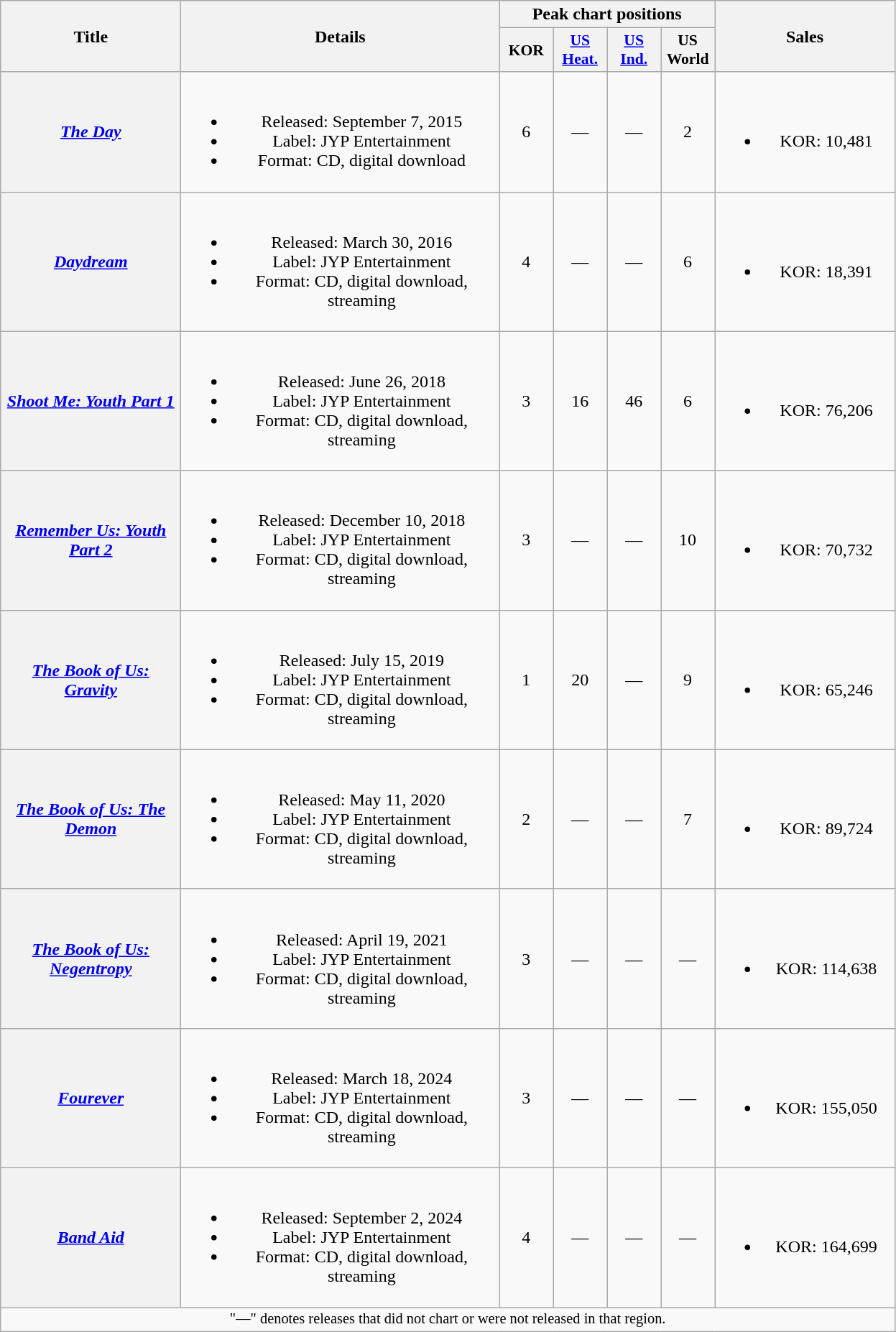<table class="wikitable plainrowheaders" style="text-align:center;">
<tr>
<th scope="col" rowspan="2" style="width:10em;">Title</th>
<th scope="col" rowspan="2" style="width:18em;">Details</th>
<th scope="col" colspan="4">Peak chart positions</th>
<th scope="col" rowspan="2" style="width:10em;">Sales</th>
</tr>
<tr>
<th scope="col" style="width:3em;font-size:90%;">KOR<br></th>
<th scope="col" style="width:3em;font-size:90%;"><a href='#'>US<br>Heat.</a><br></th>
<th scope="col" style="width:3em;font-size:90%;"><a href='#'>US<br>Ind.</a><br></th>
<th scope="col" style="width:3em;font-size:90%;">US World<br></th>
</tr>
<tr>
<th scope="row"><a href='#'><em>The Day</em></a></th>
<td><br><ul><li>Released: September 7, 2015</li><li>Label: JYP Entertainment</li><li>Format: CD, digital download</li></ul></td>
<td>6</td>
<td>—</td>
<td>—</td>
<td>2</td>
<td><br><ul><li>KOR: 10,481</li></ul></td>
</tr>
<tr>
<th scope="row"><a href='#'><em>Daydream</em></a></th>
<td><br><ul><li>Released: March 30, 2016</li><li>Label: JYP Entertainment</li><li>Format: CD, digital download, streaming</li></ul></td>
<td>4</td>
<td>—</td>
<td>—</td>
<td>6</td>
<td><br><ul><li>KOR: 18,391</li></ul></td>
</tr>
<tr>
<th scope="row"><em><a href='#'>Shoot Me: Youth Part 1</a></em></th>
<td><br><ul><li>Released: June 26, 2018</li><li>Label: JYP Entertainment</li><li>Format: CD, digital download, streaming</li></ul></td>
<td>3</td>
<td>16</td>
<td>46</td>
<td>6</td>
<td><br><ul><li>KOR: 76,206</li></ul></td>
</tr>
<tr>
<th scope="row"><em><a href='#'>Remember Us: Youth Part 2</a></em></th>
<td><br><ul><li>Released: December 10, 2018</li><li>Label: JYP Entertainment</li><li>Format: CD, digital download, streaming</li></ul></td>
<td>3</td>
<td>—</td>
<td>—</td>
<td>10</td>
<td><br><ul><li>KOR: 70,732</li></ul></td>
</tr>
<tr>
<th scope="row"><em><a href='#'>The Book of Us: Gravity</a></em></th>
<td><br><ul><li>Released: July 15, 2019</li><li>Label: JYP Entertainment</li><li>Format: CD, digital download, streaming</li></ul></td>
<td>1</td>
<td>20</td>
<td>—</td>
<td>9</td>
<td><br><ul><li>KOR: 65,246</li></ul></td>
</tr>
<tr>
<th scope="row"><em><a href='#'>The Book of Us: The Demon</a></em></th>
<td><br><ul><li>Released: May 11, 2020</li><li>Label: JYP Entertainment</li><li>Format: CD, digital download, streaming</li></ul></td>
<td>2</td>
<td>—</td>
<td>—</td>
<td>7</td>
<td><br><ul><li>KOR: 89,724</li></ul></td>
</tr>
<tr>
<th scope="row"><em><a href='#'>The Book of Us: Negentropy</a></em></th>
<td><br><ul><li>Released: April 19, 2021</li><li>Label: JYP Entertainment</li><li>Format: CD, digital download, streaming</li></ul></td>
<td>3</td>
<td>—</td>
<td>—</td>
<td>—</td>
<td><br><ul><li>KOR: 114,638</li></ul></td>
</tr>
<tr>
<th scope="row"><em><a href='#'>Fourever</a></em></th>
<td><br><ul><li>Released: March 18, 2024</li><li>Label: JYP Entertainment</li><li>Format: CD, digital download, streaming</li></ul></td>
<td>3</td>
<td>—</td>
<td>—</td>
<td>—</td>
<td><br><ul><li>KOR: 155,050</li></ul></td>
</tr>
<tr>
<th scope="row"><em><a href='#'>Band Aid</a></em></th>
<td><br><ul><li>Released: September 2, 2024</li><li>Label: JYP Entertainment</li><li>Format: CD, digital download, streaming</li></ul></td>
<td>4</td>
<td>—</td>
<td>—</td>
<td>—</td>
<td><br><ul><li>KOR: 164,699</li></ul></td>
</tr>
<tr>
<td colspan="7" style="font-size:85%">"—" denotes releases that did not chart or were not released in that region.</td>
</tr>
</table>
